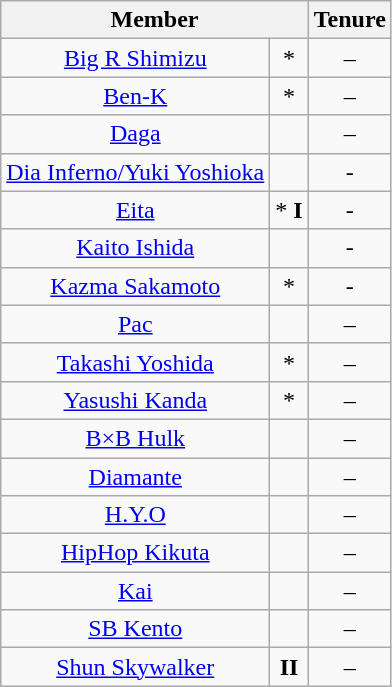<table class="wikitable sortable" style="text-align:center;">
<tr>
<th colspan="2">Member</th>
<th>Tenure</th>
</tr>
<tr>
<td><a href='#'>Big R Shimizu</a></td>
<td>*</td>
<td> – </td>
</tr>
<tr>
<td><a href='#'>Ben-K</a></td>
<td>*</td>
<td> – </td>
</tr>
<tr>
<td><a href='#'>Daga</a></td>
<td></td>
<td> – </td>
</tr>
<tr>
<td><a href='#'>Dia Inferno/Yuki Yoshioka</a></td>
<td></td>
<td>- </td>
</tr>
<tr>
<td><a href='#'>Eita</a></td>
<td>* <strong>I</strong></td>
<td> - </td>
</tr>
<tr>
<td><a href='#'>Kaito Ishida</a></td>
<td></td>
<td> - </td>
</tr>
<tr>
<td><a href='#'>Kazma Sakamoto</a></td>
<td>*</td>
<td> - </td>
</tr>
<tr>
<td><a href='#'>Pac</a></td>
<td></td>
<td> – </td>
</tr>
<tr>
<td><a href='#'>Takashi Yoshida</a></td>
<td>*</td>
<td> – </td>
</tr>
<tr>
<td><a href='#'>Yasushi Kanda</a></td>
<td>*</td>
<td> – </td>
</tr>
<tr>
<td><a href='#'>B×B Hulk</a></td>
<td></td>
<td> – </td>
</tr>
<tr>
<td><a href='#'>Diamante</a></td>
<td></td>
<td> – </td>
</tr>
<tr>
<td><a href='#'>H.Y.O</a></td>
<td></td>
<td> – </td>
</tr>
<tr>
<td><a href='#'>HipHop Kikuta</a></td>
<td></td>
<td> – </td>
</tr>
<tr>
<td><a href='#'>Kai</a></td>
<td></td>
<td> – </td>
</tr>
<tr>
<td><a href='#'>SB Kento</a></td>
<td></td>
<td> – </td>
</tr>
<tr>
<td><a href='#'>Shun Skywalker</a></td>
<td><strong> II</strong></td>
<td> – </td>
</tr>
</table>
